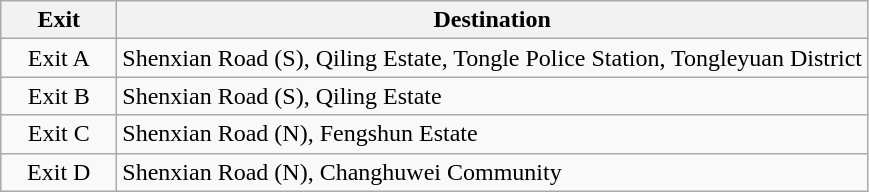<table class="wikitable">
<tr>
<th style="width:70px">Exit</th>
<th>Destination</th>
</tr>
<tr>
<td align=center>Exit A</td>
<td>Shenxian Road (S), Qiling Estate, Tongle Police Station, Tongleyuan District</td>
</tr>
<tr>
<td align=center>Exit B</td>
<td>Shenxian Road (S), Qiling Estate</td>
</tr>
<tr>
<td align=center>Exit C</td>
<td>Shenxian Road (N), Fengshun Estate</td>
</tr>
<tr>
<td align=center>Exit D</td>
<td>Shenxian Road (N), Changhuwei Community</td>
</tr>
</table>
